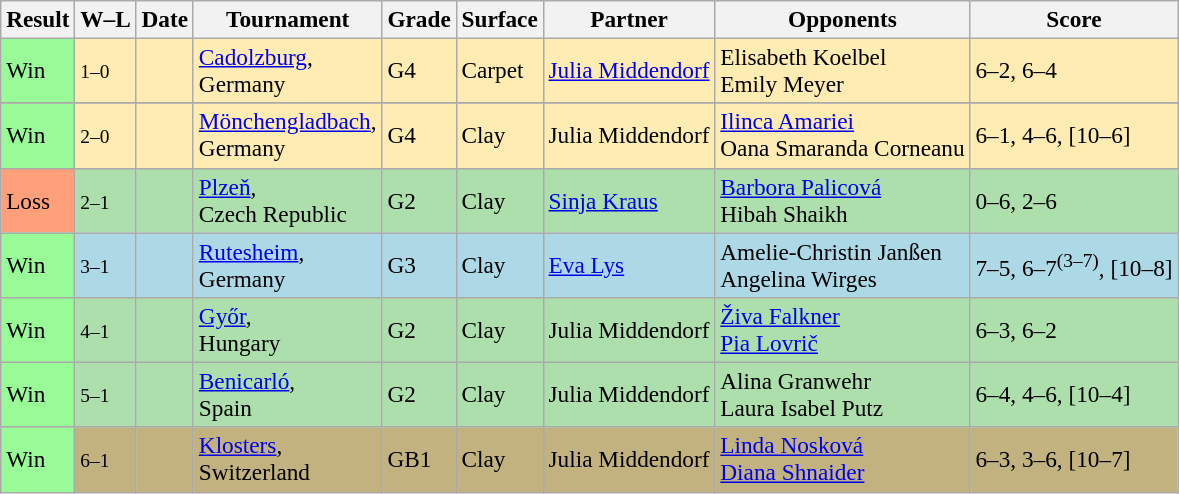<table class="sortable wikitable nowrap" style=font-size:97%>
<tr>
<th>Result</th>
<th>W–L</th>
<th>Date</th>
<th>Tournament</th>
<th>Grade</th>
<th>Surface</th>
<th>Partner</th>
<th>Opponents</th>
<th class="unsortable">Score</th>
</tr>
<tr bgcolor=#ffecb2>
<td style="background:#98FB98;">Win</td>
<td><small>1–0</small></td>
<td></td>
<td><a href='#'>Cadolzburg</a>, <br> Germany</td>
<td>G4</td>
<td>Carpet</td>
<td> <a href='#'>Julia Middendorf</a></td>
<td> Elisabeth Koelbel <br>  Emily Meyer</td>
<td>6–2, 6–4</td>
</tr>
<tr>
</tr>
<tr bgcolor=#ffecb2>
<td style="background:#98FB98;">Win</td>
<td><small>2–0</small></td>
<td></td>
<td><a href='#'>Mönchengladbach</a>, <br> Germany</td>
<td>G4</td>
<td>Clay</td>
<td> Julia Middendorf</td>
<td> <a href='#'>Ilinca Amariei</a> <br>  Oana Smaranda Corneanu</td>
<td>6–1, 4–6, [10–6]</td>
</tr>
<tr bgcolor=#ADDFAD>
<td style="background:#FFA07A;">Loss</td>
<td><small>2–1</small></td>
<td></td>
<td><a href='#'>Plzeň</a>, <br> Czech Republic</td>
<td>G2</td>
<td>Clay</td>
<td> <a href='#'>Sinja Kraus</a></td>
<td> <a href='#'>Barbora Palicová</a> <br>  Hibah Shaikh</td>
<td>0–6, 2–6</td>
</tr>
<tr bgcolor="lightblue">
<td style="background:#98FB98;">Win</td>
<td><small>3–1</small></td>
<td></td>
<td><a href='#'>Rutesheim</a>, <br> Germany</td>
<td>G3</td>
<td>Clay</td>
<td> <a href='#'>Eva Lys</a></td>
<td> Amelie-Christin Janßen <br>  Angelina Wirges</td>
<td>7–5, 6–7<sup>(3–7)</sup>, [10–8]</td>
</tr>
<tr bgcolor=#ADDFAD>
<td style="background:#98FB98;">Win</td>
<td><small>4–1</small></td>
<td></td>
<td><a href='#'>Győr</a>, <br> Hungary</td>
<td>G2</td>
<td>Clay</td>
<td> Julia Middendorf</td>
<td> <a href='#'>Živa Falkner</a> <br>  <a href='#'>Pia Lovrič</a></td>
<td>6–3, 6–2</td>
</tr>
<tr bgcolor=#ADDFAD>
<td style="background:#98FB98;">Win</td>
<td><small>5–1</small></td>
<td></td>
<td><a href='#'>Benicarló</a>, <br> Spain</td>
<td>G2</td>
<td>Clay</td>
<td> Julia Middendorf</td>
<td> Alina Granwehr <br>  Laura Isabel Putz</td>
<td>6–4, 4–6, [10–4]</td>
</tr>
<tr bgcolor=#C2B280>
<td style="background:#98FB98;">Win</td>
<td><small>6–1</small></td>
<td></td>
<td><a href='#'>Klosters</a>, <br> Switzerland</td>
<td>GB1</td>
<td>Clay</td>
<td> Julia Middendorf</td>
<td> <a href='#'>Linda Nosková</a> <br>  <a href='#'>Diana Shnaider</a></td>
<td>6–3, 3–6, [10–7]</td>
</tr>
</table>
